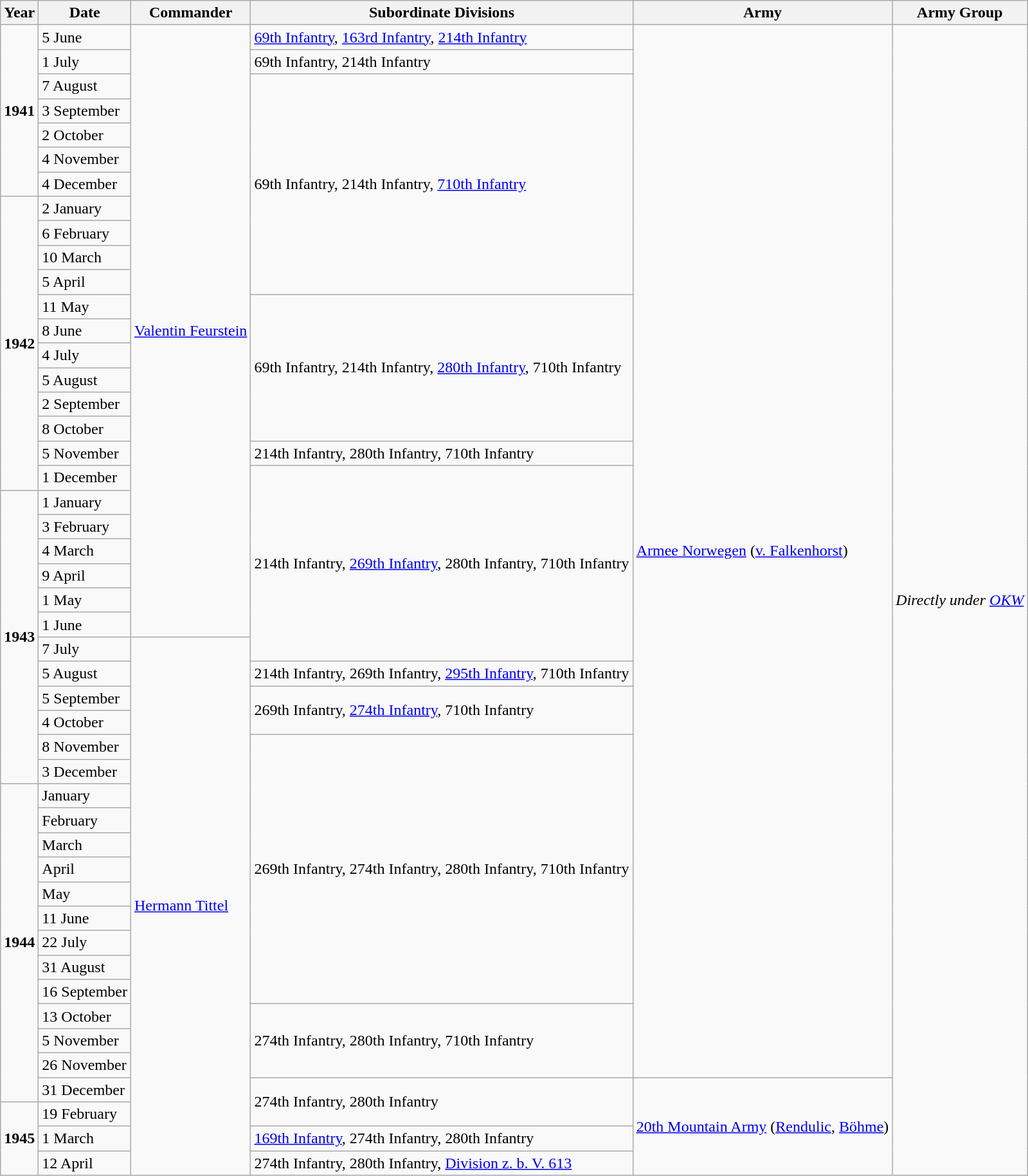<table class="wikitable">
<tr>
<th>Year</th>
<th>Date</th>
<th>Commander</th>
<th>Subordinate Divisions</th>
<th>Army</th>
<th>Army Group</th>
</tr>
<tr>
<td rowspan="7"><strong>1941</strong></td>
<td>5 June</td>
<td rowspan="25"><a href='#'>Valentin Feurstein</a></td>
<td><a href='#'>69th Infantry</a>, <a href='#'>163rd Infantry</a>, <a href='#'>214th Infantry</a></td>
<td rowspan="43"><a href='#'>Armee Norwegen</a> (<a href='#'>v. Falkenhorst</a>)</td>
<td rowspan="47"><em>Directly under <a href='#'>OKW</a></em></td>
</tr>
<tr>
<td>1 July</td>
<td>69th Infantry, 214th Infantry</td>
</tr>
<tr>
<td>7 August</td>
<td rowspan="9">69th Infantry, 214th Infantry, <a href='#'>710th Infantry</a></td>
</tr>
<tr>
<td>3 September</td>
</tr>
<tr>
<td>2 October</td>
</tr>
<tr>
<td>4 November</td>
</tr>
<tr>
<td>4 December</td>
</tr>
<tr>
<td rowspan="12"><strong>1942</strong></td>
<td>2 January</td>
</tr>
<tr>
<td>6 February</td>
</tr>
<tr>
<td>10 March</td>
</tr>
<tr>
<td>5 April</td>
</tr>
<tr>
<td>11 May</td>
<td rowspan="6">69th Infantry, 214th Infantry, <a href='#'>280th Infantry</a>, 710th Infantry</td>
</tr>
<tr>
<td>8 June</td>
</tr>
<tr>
<td>4 July</td>
</tr>
<tr>
<td>5 August</td>
</tr>
<tr>
<td>2 September</td>
</tr>
<tr>
<td>8 October</td>
</tr>
<tr>
<td>5 November</td>
<td>214th Infantry, 280th Infantry, 710th Infantry</td>
</tr>
<tr>
<td>1 December</td>
<td rowspan="8">214th Infantry, <a href='#'>269th Infantry</a>, 280th Infantry, 710th Infantry</td>
</tr>
<tr>
<td rowspan="12"><strong>1943</strong></td>
<td>1 January</td>
</tr>
<tr>
<td>3 February</td>
</tr>
<tr>
<td>4 March</td>
</tr>
<tr>
<td>9 April</td>
</tr>
<tr>
<td>1 May</td>
</tr>
<tr>
<td>1 June</td>
</tr>
<tr>
<td>7 July</td>
<td rowspan="22"><a href='#'>Hermann Tittel</a></td>
</tr>
<tr>
<td>5 August</td>
<td>214th Infantry, 269th Infantry, <a href='#'>295th Infantry</a>, 710th Infantry</td>
</tr>
<tr>
<td>5 September</td>
<td rowspan="2">269th Infantry, <a href='#'>274th Infantry</a>, 710th Infantry</td>
</tr>
<tr>
<td>4 October</td>
</tr>
<tr>
<td>8 November</td>
<td rowspan="11">269th Infantry, 274th Infantry, 280th Infantry, 710th Infantry</td>
</tr>
<tr>
<td>3 December</td>
</tr>
<tr>
<td rowspan="13"><strong>1944</strong></td>
<td>January</td>
</tr>
<tr>
<td>February</td>
</tr>
<tr>
<td>March</td>
</tr>
<tr>
<td>April</td>
</tr>
<tr>
<td>May</td>
</tr>
<tr>
<td>11 June</td>
</tr>
<tr>
<td>22 July</td>
</tr>
<tr>
<td>31 August</td>
</tr>
<tr>
<td>16 September</td>
</tr>
<tr>
<td>13 October</td>
<td rowspan="3">274th Infantry, 280th Infantry, 710th Infantry</td>
</tr>
<tr>
<td>5 November</td>
</tr>
<tr>
<td>26 November</td>
</tr>
<tr>
<td>31 December</td>
<td rowspan="2">274th Infantry, 280th Infantry</td>
<td rowspan="4"><a href='#'>20th Mountain Army</a> (<a href='#'>Rendulic</a>, <a href='#'>Böhme</a>)</td>
</tr>
<tr>
<td rowspan="3"><strong>1945</strong></td>
<td>19 February</td>
</tr>
<tr>
<td>1 March</td>
<td><a href='#'>169th Infantry</a>, 274th Infantry, 280th Infantry</td>
</tr>
<tr>
<td>12 April</td>
<td>274th Infantry, 280th Infantry, <a href='#'>Division z. b. V. 613</a></td>
</tr>
</table>
